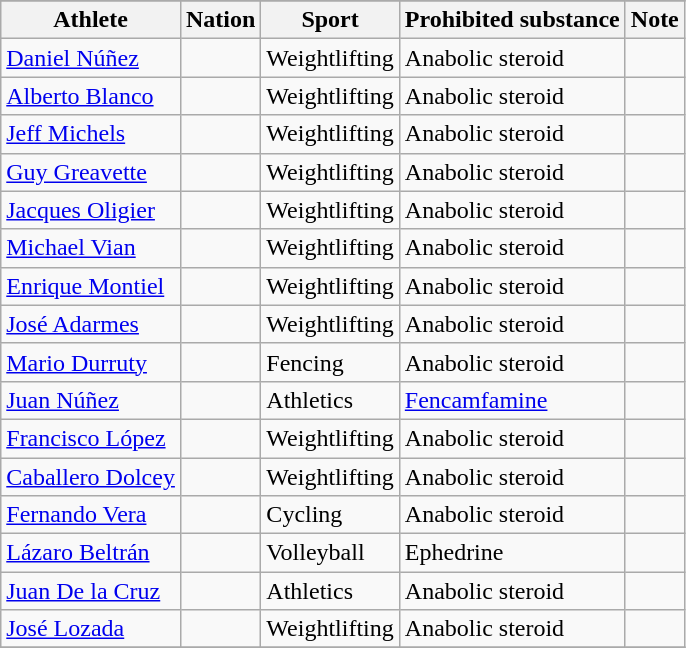<table class="wikitable">
<tr>
</tr>
<tr>
<th>Athlete</th>
<th>Nation</th>
<th>Sport</th>
<th>Prohibited substance</th>
<th>Note</th>
</tr>
<tr>
<td><a href='#'>Daniel Núñez</a></td>
<td></td>
<td>Weightlifting</td>
<td>Anabolic steroid</td>
<td></td>
</tr>
<tr>
<td><a href='#'>Alberto Blanco</a></td>
<td></td>
<td>Weightlifting</td>
<td>Anabolic steroid</td>
<td></td>
</tr>
<tr>
<td><a href='#'>Jeff Michels</a></td>
<td></td>
<td>Weightlifting</td>
<td>Anabolic steroid</td>
<td></td>
</tr>
<tr>
<td><a href='#'>Guy Greavette</a></td>
<td></td>
<td>Weightlifting</td>
<td>Anabolic steroid</td>
<td></td>
</tr>
<tr>
<td><a href='#'>Jacques Oligier</a></td>
<td></td>
<td>Weightlifting</td>
<td>Anabolic steroid</td>
<td></td>
</tr>
<tr>
<td><a href='#'>Michael Vian</a></td>
<td></td>
<td>Weightlifting</td>
<td>Anabolic steroid</td>
<td></td>
</tr>
<tr>
<td><a href='#'>Enrique Montiel</a></td>
<td></td>
<td>Weightlifting</td>
<td>Anabolic steroid</td>
<td></td>
</tr>
<tr>
<td><a href='#'>José Adarmes</a></td>
<td></td>
<td>Weightlifting</td>
<td>Anabolic steroid</td>
<td></td>
</tr>
<tr>
<td><a href='#'>Mario Durruty</a></td>
<td></td>
<td>Fencing</td>
<td>Anabolic steroid</td>
<td></td>
</tr>
<tr>
<td><a href='#'>Juan Núñez</a></td>
<td></td>
<td>Athletics</td>
<td><a href='#'>Fencamfamine</a></td>
<td></td>
</tr>
<tr>
<td><a href='#'>Francisco López</a></td>
<td></td>
<td>Weightlifting</td>
<td>Anabolic steroid</td>
<td></td>
</tr>
<tr>
<td><a href='#'>Caballero Dolcey</a></td>
<td></td>
<td>Weightlifting</td>
<td>Anabolic steroid</td>
<td></td>
</tr>
<tr>
<td><a href='#'>Fernando Vera</a></td>
<td></td>
<td>Cycling</td>
<td>Anabolic steroid</td>
<td></td>
</tr>
<tr>
<td><a href='#'>Lázaro Beltrán</a></td>
<td></td>
<td>Volleyball</td>
<td>Ephedrine</td>
<td></td>
</tr>
<tr>
<td><a href='#'>Juan De la Cruz</a></td>
<td></td>
<td>Athletics</td>
<td>Anabolic steroid</td>
<td></td>
</tr>
<tr>
<td><a href='#'>José Lozada</a></td>
<td></td>
<td>Weightlifting</td>
<td>Anabolic steroid</td>
<td></td>
</tr>
<tr>
</tr>
</table>
